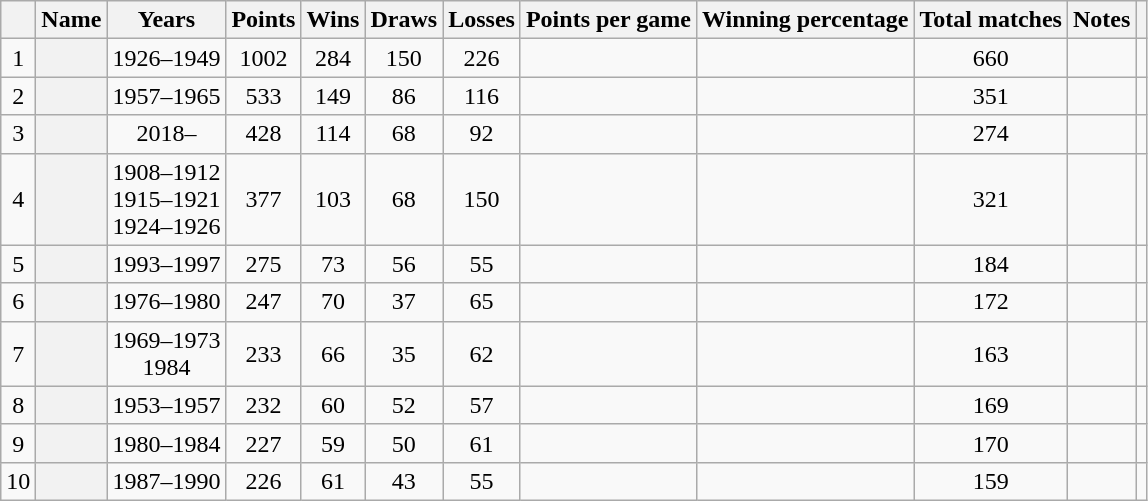<table class="sortable wikitable plainrowheaders" style="text-align: center;">
<tr>
<th></th>
<th>Name</th>
<th>Years</th>
<th>Points</th>
<th>Wins</th>
<th>Draws</th>
<th>Losses</th>
<th>Points per game</th>
<th>Winning percentage</th>
<th>Total matches</th>
<th>Notes</th>
<th></th>
</tr>
<tr>
<td>1</td>
<th scope="row"> </th>
<td>1926–1949</td>
<td>1002</td>
<td>284</td>
<td>150</td>
<td>226</td>
<td></td>
<td></td>
<td>660</td>
<td></td>
<td></td>
</tr>
<tr>
<td>2</td>
<th scope="row"> </th>
<td>1957–1965</td>
<td>533</td>
<td>149</td>
<td>86</td>
<td>116</td>
<td></td>
<td></td>
<td>351</td>
<td></td>
<td></td>
</tr>
<tr>
<td>3</td>
<th scope="row"> </th>
<td>2018–</td>
<td>428</td>
<td>114</td>
<td>68</td>
<td>92</td>
<td></td>
<td></td>
<td>274</td>
<td></td>
<td></td>
</tr>
<tr>
<td>4</td>
<th scope="row"> </th>
<td>1908–1912<br>1915–1921<br>1924–1926</td>
<td>377</td>
<td>103</td>
<td>68</td>
<td>150</td>
<td></td>
<td></td>
<td>321</td>
<td></td>
<td></td>
</tr>
<tr>
<td>5</td>
<th scope="row"> </th>
<td>1993–1997</td>
<td>275</td>
<td>73</td>
<td>56</td>
<td>55</td>
<td></td>
<td></td>
<td>184</td>
<td></td>
<td></td>
</tr>
<tr>
<td>6</td>
<th scope="row"> </th>
<td>1976–1980</td>
<td>247</td>
<td>70</td>
<td>37</td>
<td>65</td>
<td></td>
<td></td>
<td>172</td>
<td></td>
<td></td>
</tr>
<tr>
<td>7</td>
<th scope="row"> </th>
<td>1969–1973<br>1984</td>
<td>233</td>
<td>66</td>
<td>35</td>
<td>62</td>
<td></td>
<td></td>
<td>163</td>
<td></td>
<td></td>
</tr>
<tr>
<td>8</td>
<th scope="row"> </th>
<td>1953–1957</td>
<td>232</td>
<td>60</td>
<td>52</td>
<td>57</td>
<td></td>
<td></td>
<td>169</td>
<td></td>
<td></td>
</tr>
<tr>
<td>9</td>
<th scope="row"> </th>
<td>1980–1984</td>
<td>227</td>
<td>59</td>
<td>50</td>
<td>61</td>
<td></td>
<td></td>
<td>170</td>
<td></td>
<td></td>
</tr>
<tr>
<td>10</td>
<th scope="row"> </th>
<td>1987–1990</td>
<td>226</td>
<td>61</td>
<td>43</td>
<td>55</td>
<td></td>
<td></td>
<td>159</td>
<td></td>
<td></td>
</tr>
</table>
